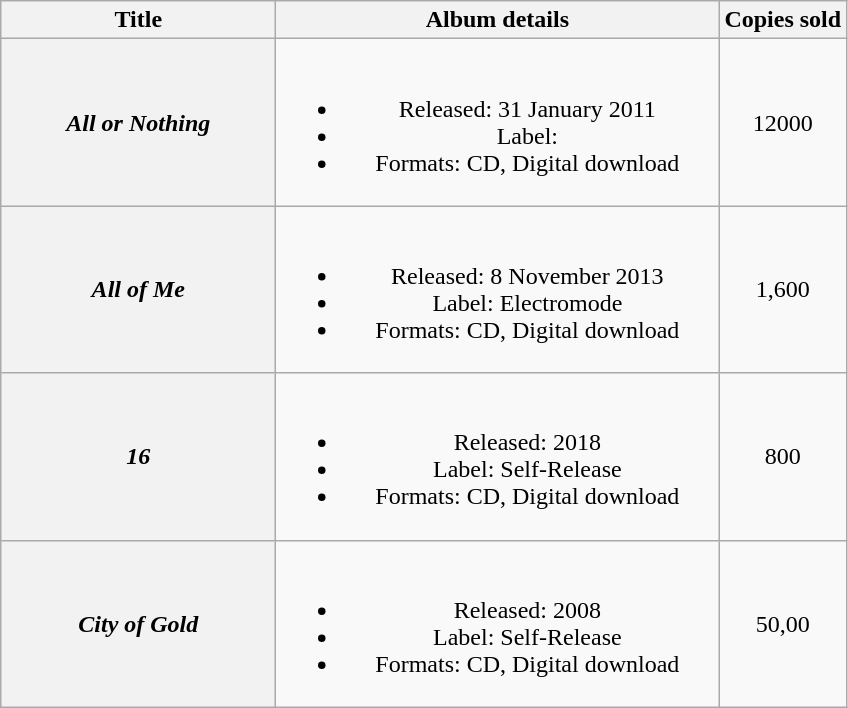<table class="wikitable plainrowheaders" style="text-align:center;">
<tr>
<th scope="col" style="width:11em;">Title</th>
<th scope="col" style="width:18em;">Album details</th>
<th>Copies sold</th>
</tr>
<tr>
<th scope="row"><em>All or Nothing</em></th>
<td><br><ul><li>Released: 31 January 2011</li><li>Label:</li><li>Formats: CD, Digital download</li></ul></td>
<td>12000</td>
</tr>
<tr>
<th scope="row"><em>All of Me</em></th>
<td><br><ul><li>Released: 8 November 2013</li><li>Label: Electromode</li><li>Formats: CD, Digital download</li></ul></td>
<td>1,600</td>
</tr>
<tr>
<th scope="row"><em>16</em></th>
<td><br><ul><li>Released: 2018</li><li>Label: Self-Release</li><li>Formats: CD, Digital download</li></ul></td>
<td>800</td>
</tr>
<tr>
<th scope="row"><em>City of Gold</em></th>
<td><br><ul><li>Released: 2008</li><li>Label: Self-Release</li><li>Formats: CD, Digital download</li></ul></td>
<td>50,00</td>
</tr>
</table>
